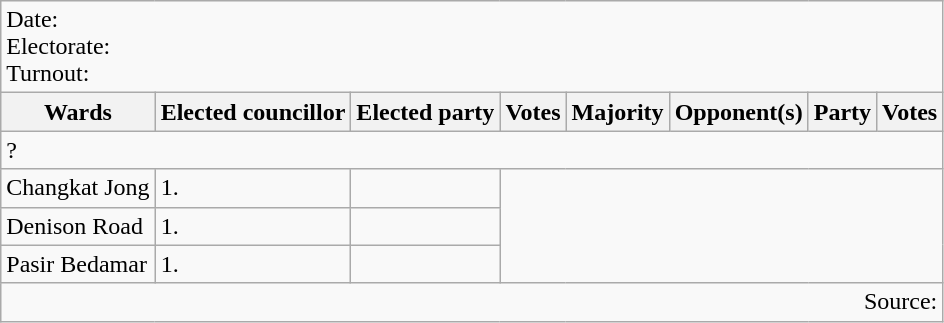<table class=wikitable>
<tr>
<td colspan=8>Date: <br>Electorate: <br>Turnout:</td>
</tr>
<tr>
<th>Wards</th>
<th>Elected councillor</th>
<th>Elected party</th>
<th>Votes</th>
<th>Majority</th>
<th>Opponent(s)</th>
<th>Party</th>
<th>Votes</th>
</tr>
<tr>
<td colspan=8>? </td>
</tr>
<tr>
<td>Changkat Jong</td>
<td>1.</td>
<td></td>
</tr>
<tr>
<td>Denison Road</td>
<td>1.</td>
<td></td>
</tr>
<tr>
<td>Pasir Bedamar</td>
<td>1.</td>
<td></td>
</tr>
<tr>
<td colspan=8 align=right>Source:</td>
</tr>
</table>
